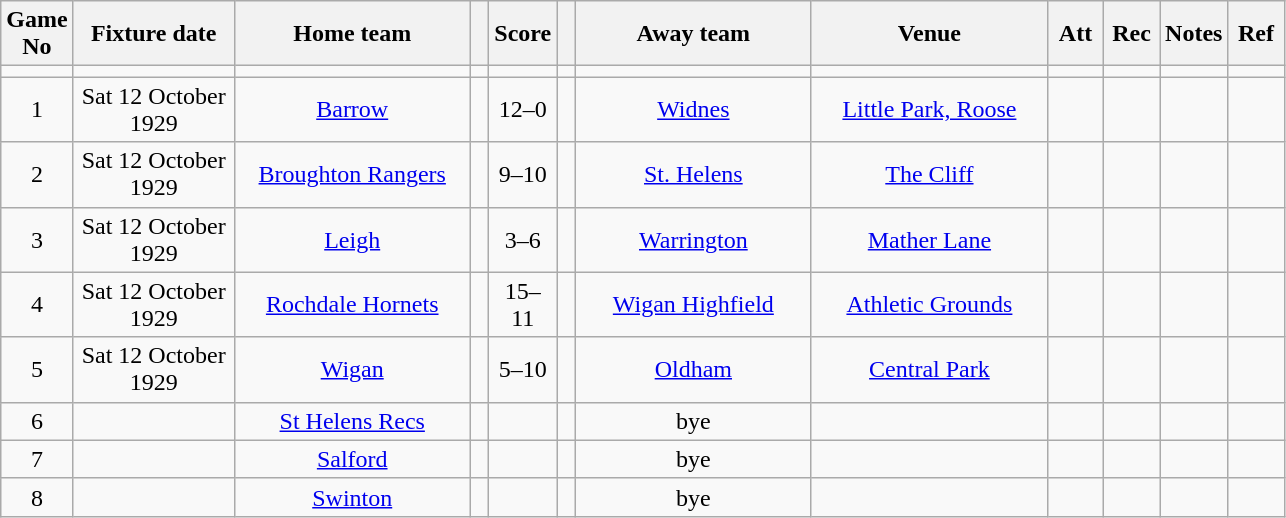<table class="wikitable" style="text-align:center;">
<tr>
<th width=20 abbr="No">Game No</th>
<th width=100 abbr="Date">Fixture date</th>
<th width=150 abbr="Home team">Home team</th>
<th width=5 abbr="space"></th>
<th width=20 abbr="Score">Score</th>
<th width=5 abbr="space"></th>
<th width=150 abbr="Away team">Away team</th>
<th width=150 abbr="Venue">Venue</th>
<th width=30 abbr="Att">Att</th>
<th width=30 abbr="Rec">Rec</th>
<th width=20 abbr="Notes">Notes</th>
<th width=30 abbr="Ref">Ref</th>
</tr>
<tr>
<td></td>
<td></td>
<td></td>
<td></td>
<td></td>
<td></td>
<td></td>
<td></td>
<td></td>
<td></td>
<td></td>
</tr>
<tr>
<td>1</td>
<td>Sat 12 October 1929</td>
<td><a href='#'>Barrow</a></td>
<td></td>
<td>12–0</td>
<td></td>
<td><a href='#'>Widnes</a></td>
<td><a href='#'>Little Park, Roose</a></td>
<td></td>
<td></td>
<td></td>
<td></td>
</tr>
<tr>
<td>2</td>
<td>Sat 12 October 1929</td>
<td><a href='#'>Broughton Rangers</a></td>
<td></td>
<td>9–10</td>
<td></td>
<td><a href='#'>St. Helens</a></td>
<td><a href='#'>The Cliff</a></td>
<td></td>
<td></td>
<td></td>
<td></td>
</tr>
<tr>
<td>3</td>
<td>Sat 12 October 1929</td>
<td><a href='#'>Leigh</a></td>
<td></td>
<td>3–6</td>
<td></td>
<td><a href='#'>Warrington</a></td>
<td><a href='#'>Mather Lane</a></td>
<td></td>
<td></td>
<td></td>
<td></td>
</tr>
<tr>
<td>4</td>
<td>Sat 12 October 1929</td>
<td><a href='#'>Rochdale Hornets</a></td>
<td></td>
<td>15–11</td>
<td></td>
<td><a href='#'>Wigan Highfield</a></td>
<td><a href='#'>Athletic Grounds</a></td>
<td></td>
<td></td>
<td></td>
<td></td>
</tr>
<tr>
<td>5</td>
<td>Sat 12 October 1929</td>
<td><a href='#'>Wigan</a></td>
<td></td>
<td>5–10</td>
<td></td>
<td><a href='#'>Oldham</a></td>
<td><a href='#'>Central Park</a></td>
<td></td>
<td></td>
<td></td>
<td></td>
</tr>
<tr>
<td>6</td>
<td></td>
<td><a href='#'>St Helens Recs</a></td>
<td></td>
<td></td>
<td></td>
<td>bye</td>
<td></td>
<td></td>
<td></td>
<td></td>
<td></td>
</tr>
<tr>
<td>7</td>
<td></td>
<td><a href='#'>Salford</a></td>
<td></td>
<td></td>
<td></td>
<td>bye</td>
<td></td>
<td></td>
<td></td>
<td></td>
<td></td>
</tr>
<tr>
<td>8</td>
<td></td>
<td><a href='#'>Swinton</a></td>
<td></td>
<td></td>
<td></td>
<td>bye</td>
<td></td>
<td></td>
<td></td>
<td></td>
<td></td>
</tr>
</table>
